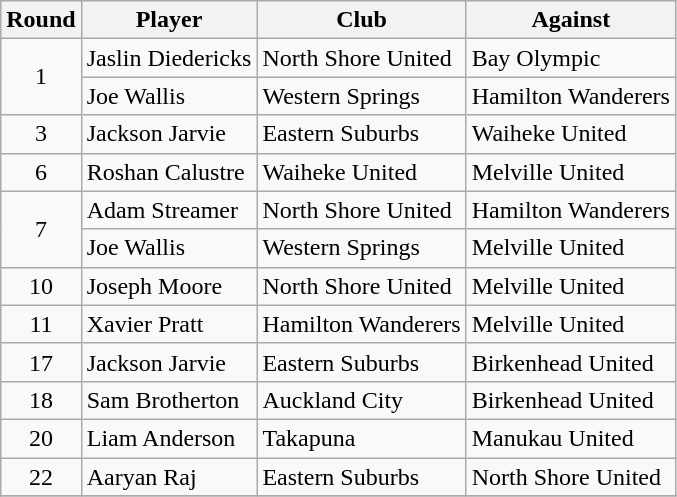<table class="wikitable">
<tr>
<th>Round</th>
<th>Player</th>
<th>Club</th>
<th>Against</th>
</tr>
<tr>
<td style="text-align:center;" rowspan=2>1</td>
<td>Jaslin Diedericks</td>
<td>North Shore United</td>
<td>Bay Olympic</td>
</tr>
<tr>
<td>Joe Wallis</td>
<td>Western Springs</td>
<td>Hamilton Wanderers</td>
</tr>
<tr>
<td style="text-align:center;">3</td>
<td>Jackson Jarvie</td>
<td>Eastern Suburbs</td>
<td>Waiheke United</td>
</tr>
<tr>
<td style="text-align:center;">6</td>
<td>Roshan Calustre</td>
<td>Waiheke United</td>
<td>Melville United</td>
</tr>
<tr>
<td style="text-align:center;" rowspan=2>7</td>
<td>Adam Streamer</td>
<td>North Shore United</td>
<td>Hamilton Wanderers</td>
</tr>
<tr>
<td>Joe Wallis</td>
<td>Western Springs</td>
<td>Melville United</td>
</tr>
<tr>
<td style="text-align:center;">10</td>
<td>Joseph Moore</td>
<td>North Shore United</td>
<td>Melville United</td>
</tr>
<tr>
<td style="text-align:center;">11</td>
<td>Xavier Pratt</td>
<td>Hamilton Wanderers</td>
<td>Melville United</td>
</tr>
<tr>
<td style="text-align:center;">17</td>
<td>Jackson Jarvie</td>
<td>Eastern Suburbs</td>
<td>Birkenhead United</td>
</tr>
<tr>
<td style="text-align:center;">18</td>
<td>Sam Brotherton</td>
<td>Auckland City</td>
<td>Birkenhead United</td>
</tr>
<tr>
<td style="text-align:center;">20</td>
<td>Liam Anderson</td>
<td>Takapuna</td>
<td>Manukau United</td>
</tr>
<tr>
<td style="text-align:center;">22</td>
<td>Aaryan Raj</td>
<td>Eastern Suburbs</td>
<td>North Shore United</td>
</tr>
<tr>
</tr>
</table>
